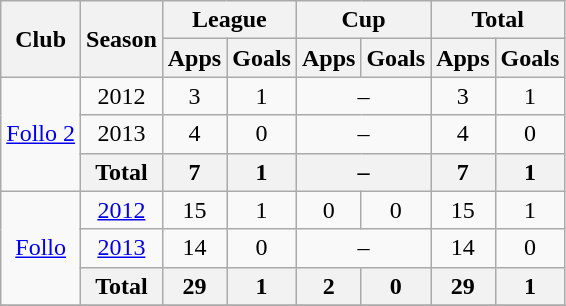<table class="wikitable" style="text-align: center;">
<tr>
<th rowspan="2">Club</th>
<th rowspan="2">Season</th>
<th colspan="2">League</th>
<th colspan="2">Cup</th>
<th colspan="2">Total</th>
</tr>
<tr>
<th>Apps</th>
<th>Goals</th>
<th>Apps</th>
<th>Goals</th>
<th>Apps</th>
<th>Goals</th>
</tr>
<tr>
<td rowspan="3" valign="center"><a href='#'>Follo 2</a></td>
<td>2012</td>
<td>3</td>
<td>1</td>
<td colspan="2">–</td>
<td>3</td>
<td>1</td>
</tr>
<tr>
<td>2013</td>
<td>4</td>
<td>0</td>
<td colspan="2">–</td>
<td>4</td>
<td>0</td>
</tr>
<tr>
<th colspan="1">Total</th>
<th>7</th>
<th>1</th>
<th colspan="2">–</th>
<th>7</th>
<th>1</th>
</tr>
<tr>
<td rowspan="3" valign="center"><a href='#'>Follo</a></td>
<td><a href='#'>2012</a></td>
<td>15</td>
<td>1</td>
<td>0</td>
<td>0</td>
<td>15</td>
<td>1</td>
</tr>
<tr>
<td><a href='#'>2013</a></td>
<td>14</td>
<td>0</td>
<td colspan="2">–</td>
<td>14</td>
<td>0</td>
</tr>
<tr>
<th colspan="1">Total</th>
<th>29</th>
<th>1</th>
<th>2</th>
<th>0</th>
<th>29</th>
<th>1</th>
</tr>
<tr>
</tr>
</table>
